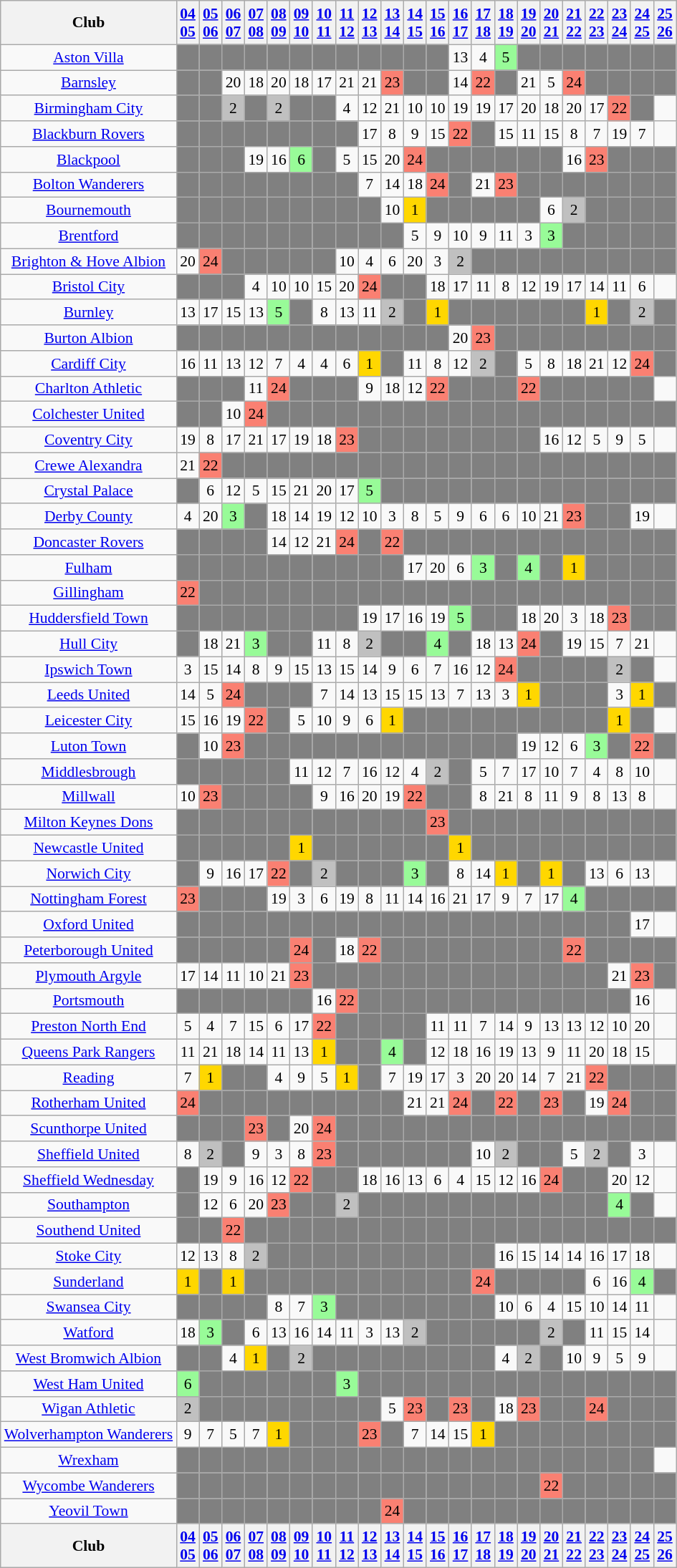<table class="wikitable sortable" style="text-align:center; font-size:90%;">
<tr>
<th>Club</th>
<th><a href='#'>04<br>05</a></th>
<th><a href='#'>05<br>06</a></th>
<th><a href='#'>06<br>07</a></th>
<th><a href='#'>07<br>08</a></th>
<th><a href='#'>08<br>09</a></th>
<th><a href='#'>09<br>10</a></th>
<th><a href='#'>10<br>11</a></th>
<th><a href='#'>11<br>12</a></th>
<th><a href='#'>12<br>13</a></th>
<th><a href='#'>13<br>14</a></th>
<th><a href='#'>14<br>15</a></th>
<th><a href='#'>15<br>16</a></th>
<th><a href='#'>16<br>17</a></th>
<th><a href='#'>17<br>18</a></th>
<th><a href='#'>18<br>19</a></th>
<th><a href='#'>19<br>20</a></th>
<th><a href='#'>20<br>21</a></th>
<th><a href='#'>21<br>22</a></th>
<th><a href='#'>22<br>23</a></th>
<th><a href='#'>23<br>24</a></th>
<th><a href='#'>24<br>25</a></th>
<th><a href='#'>25<br>26</a></th>
</tr>
<tr>
<td><a href='#'>Aston Villa</a></td>
<td style=background:grey></td>
<td style=background:grey></td>
<td style=background:grey></td>
<td style=background:grey></td>
<td style=background:grey></td>
<td style=background:grey></td>
<td style=background:grey></td>
<td style=background:grey></td>
<td style=background:grey></td>
<td style=background:grey></td>
<td style=background:grey></td>
<td style=background:grey></td>
<td>13</td>
<td>4</td>
<td style=background:PaleGreen>5</td>
<td style=background:grey></td>
<td style=background:grey></td>
<td style=background:grey></td>
<td style=background:grey></td>
<td style=background:grey></td>
<td style=background:grey></td>
<td style=background:grey></td>
</tr>
<tr>
<td><a href='#'>Barnsley</a></td>
<td style=background:grey></td>
<td style=background:grey></td>
<td>20</td>
<td>18</td>
<td>20</td>
<td>18</td>
<td>17</td>
<td>21</td>
<td>21</td>
<td style=background:salmon>23</td>
<td style=background:grey></td>
<td style=background:grey></td>
<td>14</td>
<td style=background:salmon>22</td>
<td style=background:grey></td>
<td>21</td>
<td>5</td>
<td style=background:salmon>24</td>
<td style=background:grey></td>
<td style=background:grey></td>
<td style=background:grey></td>
<td style=background:grey></td>
</tr>
<tr>
<td><a href='#'>Birmingham City</a></td>
<td style=background:grey></td>
<td style=background:grey></td>
<td style=background:silver>2</td>
<td style=background:grey></td>
<td style=background:silver>2</td>
<td style=background:grey></td>
<td style=background:grey></td>
<td>4</td>
<td>12</td>
<td>21</td>
<td>10</td>
<td>10</td>
<td>19</td>
<td>19</td>
<td>17</td>
<td>20</td>
<td>18</td>
<td>20</td>
<td>17</td>
<td style=background:salmon>22</td>
<td style=background:grey></td>
<td></td>
</tr>
<tr>
<td><a href='#'>Blackburn Rovers</a></td>
<td style=background:grey></td>
<td style=background:grey></td>
<td style=background:grey></td>
<td style=background:grey></td>
<td style=background:grey></td>
<td style=background:grey></td>
<td style=background:grey></td>
<td style=background:grey></td>
<td>17</td>
<td>8</td>
<td>9</td>
<td>15</td>
<td style=background:salmon>22</td>
<td style=background:grey></td>
<td>15</td>
<td>11</td>
<td>15</td>
<td>8</td>
<td>7</td>
<td>19</td>
<td>7</td>
<td></td>
</tr>
<tr>
<td><a href='#'>Blackpool</a></td>
<td style=background:grey></td>
<td style=background:grey></td>
<td style=background:grey></td>
<td>19</td>
<td>16</td>
<td style=background:PaleGreen>6</td>
<td style=background:grey></td>
<td>5</td>
<td>15</td>
<td>20</td>
<td style=background:salmon>24</td>
<td style=background:grey></td>
<td style=background:grey></td>
<td style=background:grey></td>
<td style=background:grey></td>
<td style=background:grey></td>
<td style=background:grey></td>
<td>16</td>
<td style=background:salmon>23</td>
<td style=background:grey></td>
<td style=background:grey></td>
<td style=background:grey></td>
</tr>
<tr>
<td><a href='#'>Bolton Wanderers</a></td>
<td style=background:grey></td>
<td style=background:grey></td>
<td style=background:grey></td>
<td style=background:grey></td>
<td style=background:grey></td>
<td style=background:grey></td>
<td style=background:grey></td>
<td style=background:grey></td>
<td>7</td>
<td>14</td>
<td>18</td>
<td style=background:salmon>24</td>
<td style=background:grey></td>
<td>21</td>
<td style=background:salmon>23</td>
<td style=background:grey></td>
<td style=background:grey></td>
<td style=background:grey></td>
<td style=background:grey></td>
<td style=background:grey></td>
<td style=background:grey></td>
<td style=background:grey></td>
</tr>
<tr>
<td><a href='#'>Bournemouth</a></td>
<td style=background:grey></td>
<td style=background:grey></td>
<td style=background:grey></td>
<td style=background:grey></td>
<td style=background:grey></td>
<td style=background:grey></td>
<td style=background:grey></td>
<td style=background:grey></td>
<td style=background:grey></td>
<td>10</td>
<td style=background:gold>1</td>
<td style=background:grey></td>
<td style=background:grey></td>
<td style=background:grey></td>
<td style=background:grey></td>
<td style=background:grey></td>
<td>6</td>
<td style=background:silver>2</td>
<td style=background:grey></td>
<td style=background:grey></td>
<td style=background:grey></td>
<td style=background:grey></td>
</tr>
<tr>
<td><a href='#'>Brentford</a></td>
<td style=background:grey></td>
<td style=background:grey></td>
<td style=background:grey></td>
<td style=background:grey></td>
<td style=background:grey></td>
<td style=background:grey></td>
<td style=background:grey></td>
<td style=background:grey></td>
<td style=background:grey></td>
<td style=background:grey></td>
<td>5</td>
<td>9</td>
<td>10</td>
<td>9</td>
<td>11</td>
<td>3</td>
<td style=background:PaleGreen>3</td>
<td style=background:grey></td>
<td style=background:grey></td>
<td style=background:grey></td>
<td style=background:grey></td>
<td style=background:grey></td>
</tr>
<tr>
<td><a href='#'>Brighton & Hove Albion</a></td>
<td>20</td>
<td style=background:salmon>24</td>
<td style=background:grey></td>
<td style=background:grey></td>
<td style=background:grey></td>
<td style=background:grey></td>
<td style=background:grey></td>
<td>10</td>
<td>4</td>
<td>6</td>
<td>20</td>
<td>3</td>
<td style=background:silver>2</td>
<td style=background:grey></td>
<td style=background:grey></td>
<td style=background:grey></td>
<td style=background:grey></td>
<td style=background:grey></td>
<td style=background:grey></td>
<td style=background:grey></td>
<td style=background:grey></td>
<td style=background:grey></td>
</tr>
<tr>
<td><a href='#'>Bristol City</a></td>
<td style=background:grey></td>
<td style=background:grey></td>
<td style=background:grey></td>
<td>4</td>
<td>10</td>
<td>10</td>
<td>15</td>
<td>20</td>
<td style=background:salmon>24</td>
<td style=background:grey></td>
<td style=background:grey></td>
<td>18</td>
<td>17</td>
<td>11</td>
<td>8</td>
<td>12</td>
<td>19</td>
<td>17</td>
<td>14</td>
<td>11</td>
<td>6</td>
<td></td>
</tr>
<tr>
<td><a href='#'>Burnley</a></td>
<td>13</td>
<td>17</td>
<td>15</td>
<td>13</td>
<td style=background:PaleGreen>5</td>
<td style=background:grey></td>
<td>8</td>
<td>13</td>
<td>11</td>
<td style=background:silver>2</td>
<td style=background:grey></td>
<td style=background:gold>1</td>
<td style=background:grey></td>
<td style=background:grey></td>
<td style=background:grey></td>
<td style=background:grey></td>
<td style=background:grey></td>
<td style=background:grey></td>
<td style=background:gold>1</td>
<td style=background:grey></td>
<td style=background:silver>2</td>
<td style=background:grey></td>
</tr>
<tr>
<td><a href='#'>Burton Albion</a></td>
<td style=background:grey></td>
<td style=background:grey></td>
<td style=background:grey></td>
<td style=background:grey></td>
<td style=background:grey></td>
<td style=background:grey></td>
<td style=background:grey></td>
<td style=background:grey></td>
<td style=background:grey></td>
<td style=background:grey></td>
<td style=background:grey></td>
<td style=background:grey></td>
<td>20</td>
<td style=background:salmon>23</td>
<td style=background:grey></td>
<td style=background:grey></td>
<td style=background:grey></td>
<td style=background:grey></td>
<td style=background:grey></td>
<td style=background:grey></td>
<td style=background:grey></td>
<td style=background:grey></td>
</tr>
<tr>
<td><a href='#'>Cardiff City</a></td>
<td>16</td>
<td>11</td>
<td>13</td>
<td>12</td>
<td>7</td>
<td>4</td>
<td>4</td>
<td>6</td>
<td style=background:gold>1</td>
<td style=background:grey></td>
<td>11</td>
<td>8</td>
<td>12</td>
<td style=background:silver>2</td>
<td style=background:grey></td>
<td>5</td>
<td>8</td>
<td>18</td>
<td>21</td>
<td>12</td>
<td style=background:salmon>24</td>
<td style=background:grey></td>
</tr>
<tr>
<td><a href='#'>Charlton Athletic</a></td>
<td style=background:grey></td>
<td style=background:grey></td>
<td style=background:grey></td>
<td>11</td>
<td style=background:salmon>24</td>
<td style=background:grey></td>
<td style=background:grey></td>
<td style=background:grey></td>
<td>9</td>
<td>18</td>
<td>12</td>
<td style=background:salmon>22</td>
<td style=background:grey></td>
<td style=background:grey></td>
<td style=background:grey></td>
<td style=background:salmon>22</td>
<td style=background:grey></td>
<td style=background:grey></td>
<td style=background:grey></td>
<td style=background:grey></td>
<td style=background:grey></td>
<td></td>
</tr>
<tr>
<td><a href='#'>Colchester United</a></td>
<td style=background:grey></td>
<td style=background:grey></td>
<td>10</td>
<td style=background:salmon>24</td>
<td style=background:grey></td>
<td style=background:grey></td>
<td style=background:grey></td>
<td style=background:grey></td>
<td style=background:grey></td>
<td style=background:grey></td>
<td style=background:grey></td>
<td style=background:grey></td>
<td style=background:grey></td>
<td style=background:grey></td>
<td style=background:grey></td>
<td style=background:grey></td>
<td style=background:grey></td>
<td style=background:grey></td>
<td style=background:grey></td>
<td style=background:grey></td>
<td style=background:grey></td>
<td style=background:grey></td>
</tr>
<tr>
<td><a href='#'>Coventry City</a></td>
<td>19</td>
<td>8</td>
<td>17</td>
<td>21</td>
<td>17</td>
<td>19</td>
<td>18</td>
<td style=background:salmon>23</td>
<td style=background:grey></td>
<td style=background:grey></td>
<td style=background:grey></td>
<td style=background:grey></td>
<td style=background:grey></td>
<td style=background:grey></td>
<td style=background:grey></td>
<td style=background:grey></td>
<td>16</td>
<td>12</td>
<td>5</td>
<td>9</td>
<td>5</td>
<td></td>
</tr>
<tr>
<td><a href='#'>Crewe Alexandra</a></td>
<td>21</td>
<td style=background:salmon>22</td>
<td style=background:grey></td>
<td style=background:grey></td>
<td style=background:grey></td>
<td style=background:grey></td>
<td style=background:grey></td>
<td style=background:grey></td>
<td style=background:grey></td>
<td style=background:grey></td>
<td style=background:grey></td>
<td style=background:grey></td>
<td style=background:grey></td>
<td style=background:grey></td>
<td style=background:grey></td>
<td style=background:grey></td>
<td style=background:grey></td>
<td style=background:grey></td>
<td style=background:grey></td>
<td style=background:grey></td>
<td style=background:grey></td>
<td style=background:grey></td>
</tr>
<tr>
<td><a href='#'>Crystal Palace</a></td>
<td style=background:grey></td>
<td>6</td>
<td>12</td>
<td>5</td>
<td>15</td>
<td>21</td>
<td>20</td>
<td>17</td>
<td style=background:PaleGreen>5</td>
<td style=background:grey></td>
<td style=background:grey></td>
<td style=background:grey></td>
<td style=background:grey></td>
<td style=background:grey></td>
<td style=background:grey></td>
<td style=background:grey></td>
<td style=background:grey></td>
<td style=background:grey></td>
<td style=background:grey></td>
<td style=background:grey></td>
<td style=background:grey></td>
<td style=background:grey></td>
</tr>
<tr>
<td><a href='#'>Derby County</a></td>
<td>4</td>
<td>20</td>
<td style=background:PaleGreen>3</td>
<td style=background:grey></td>
<td>18</td>
<td>14</td>
<td>19</td>
<td>12</td>
<td>10</td>
<td>3</td>
<td>8</td>
<td>5</td>
<td>9</td>
<td>6</td>
<td>6</td>
<td>10</td>
<td>21</td>
<td style=background:salmon>23</td>
<td style=background:grey></td>
<td style=background:grey></td>
<td>19</td>
<td></td>
</tr>
<tr>
<td><a href='#'>Doncaster Rovers</a></td>
<td style=background:grey></td>
<td style=background:grey></td>
<td style=background:grey></td>
<td style=background:grey></td>
<td>14</td>
<td>12</td>
<td>21</td>
<td style=background:salmon>24</td>
<td style=background:grey></td>
<td style=background:salmon>22</td>
<td style=background:grey></td>
<td style=background:grey></td>
<td style=background:grey></td>
<td style=background:grey></td>
<td style=background:grey></td>
<td style=background:grey></td>
<td style=background:grey></td>
<td style=background:grey></td>
<td style=background:grey></td>
<td style=background:grey></td>
<td style=background:grey></td>
<td style=background:grey></td>
</tr>
<tr>
<td><a href='#'>Fulham</a></td>
<td style=background:grey></td>
<td style=background:grey></td>
<td style=background:grey></td>
<td style=background:grey></td>
<td style=background:grey></td>
<td style=background:grey></td>
<td style=background:grey></td>
<td style=background:grey></td>
<td style=background:grey></td>
<td style=background:grey></td>
<td>17</td>
<td>20</td>
<td>6</td>
<td style=background:PaleGreen>3</td>
<td style=background:grey></td>
<td style=background:PaleGreen>4</td>
<td style=background:grey></td>
<td style=background:gold>1</td>
<td style=background:grey></td>
<td style=background:grey></td>
<td style=background:grey></td>
<td style=background:grey></td>
</tr>
<tr>
<td><a href='#'>Gillingham</a></td>
<td style=background:salmon>22</td>
<td style=background:grey></td>
<td style=background:grey></td>
<td style=background:grey></td>
<td style=background:grey></td>
<td style=background:grey></td>
<td style=background:grey></td>
<td style=background:grey></td>
<td style=background:grey></td>
<td style=background:grey></td>
<td style=background:grey></td>
<td style=background:grey></td>
<td style=background:grey></td>
<td style=background:grey></td>
<td style=background:grey></td>
<td style=background:grey></td>
<td style=background:grey></td>
<td style=background:grey></td>
<td style=background:grey></td>
<td style=background:grey></td>
<td style=background:grey></td>
<td style=background:grey></td>
</tr>
<tr>
<td><a href='#'>Huddersfield Town</a></td>
<td style=background:grey></td>
<td style=background:grey></td>
<td style=background:grey></td>
<td style=background:grey></td>
<td style=background:grey></td>
<td style=background:grey></td>
<td style=background:grey></td>
<td style=background:grey></td>
<td>19</td>
<td>17</td>
<td>16</td>
<td>19</td>
<td style=background:PaleGreen>5</td>
<td style=background:grey></td>
<td style=background:grey></td>
<td>18</td>
<td>20</td>
<td>3</td>
<td>18</td>
<td style=background:salmon>23</td>
<td style=background:grey></td>
<td style=background:grey></td>
</tr>
<tr>
<td><a href='#'>Hull City</a></td>
<td style=background:grey></td>
<td>18</td>
<td>21</td>
<td style=background:PaleGreen>3</td>
<td style=background:grey></td>
<td style=background:grey></td>
<td>11</td>
<td>8</td>
<td style=background:silver>2</td>
<td style=background:grey></td>
<td style=background:grey></td>
<td style=background:PaleGreen>4</td>
<td style=background:grey></td>
<td>18</td>
<td>13</td>
<td style=background:salmon>24</td>
<td style=background:grey></td>
<td>19</td>
<td>15</td>
<td>7</td>
<td>21</td>
<td></td>
</tr>
<tr>
<td><a href='#'>Ipswich Town</a></td>
<td>3</td>
<td>15</td>
<td>14</td>
<td>8</td>
<td>9</td>
<td>15</td>
<td>13</td>
<td>15</td>
<td>14</td>
<td>9</td>
<td>6</td>
<td>7</td>
<td>16</td>
<td>12</td>
<td style=background:salmon>24</td>
<td style=background:grey></td>
<td style=background:grey></td>
<td style=background:grey></td>
<td style=background:grey></td>
<td style=background:silver>2</td>
<td style=background:grey></td>
<td></td>
</tr>
<tr>
<td><a href='#'>Leeds United</a></td>
<td>14</td>
<td>5</td>
<td style=background:salmon>24</td>
<td style=background:grey></td>
<td style=background:grey></td>
<td style=background:grey></td>
<td>7</td>
<td>14</td>
<td>13</td>
<td>15</td>
<td>15</td>
<td>13</td>
<td>7</td>
<td>13</td>
<td>3</td>
<td style=background:gold>1</td>
<td style=background:grey></td>
<td style=background:grey></td>
<td style=background:grey></td>
<td>3</td>
<td style=background:gold>1</td>
<td style=background:grey></td>
</tr>
<tr>
<td><a href='#'>Leicester City</a></td>
<td>15</td>
<td>16</td>
<td>19</td>
<td style=background:salmon>22</td>
<td style=background:grey></td>
<td>5</td>
<td>10</td>
<td>9</td>
<td>6</td>
<td style=background:gold>1</td>
<td style=background:grey></td>
<td style=background:grey></td>
<td style=background:grey></td>
<td style=background:grey></td>
<td style=background:grey></td>
<td style=background:grey></td>
<td style=background:grey></td>
<td style=background:grey></td>
<td style=background:grey></td>
<td style=background:gold>1</td>
<td style=background:grey></td>
<td></td>
</tr>
<tr>
<td><a href='#'>Luton Town</a></td>
<td style=background:grey></td>
<td>10</td>
<td style=background:salmon>23</td>
<td style=background:grey></td>
<td style=background:grey></td>
<td style=background:grey></td>
<td style=background:grey></td>
<td style=background:grey></td>
<td style=background:grey></td>
<td style=background:grey></td>
<td style=background:grey></td>
<td style=background:grey></td>
<td style=background:grey></td>
<td style=background:grey></td>
<td style=background:grey></td>
<td>19</td>
<td>12</td>
<td>6</td>
<td style=background:PaleGreen>3</td>
<td style=background:grey></td>
<td style=background:salmon>22</td>
<td style=background:grey></td>
</tr>
<tr>
<td><a href='#'>Middlesbrough</a></td>
<td style=background:grey></td>
<td style=background:grey></td>
<td style=background:grey></td>
<td style=background:grey></td>
<td style=background:grey></td>
<td>11</td>
<td>12</td>
<td>7</td>
<td>16</td>
<td>12</td>
<td>4</td>
<td style=background:silver>2</td>
<td style=background:grey></td>
<td>5</td>
<td>7</td>
<td>17</td>
<td>10</td>
<td>7</td>
<td>4</td>
<td>8</td>
<td>10</td>
<td></td>
</tr>
<tr>
<td><a href='#'>Millwall</a></td>
<td>10</td>
<td style=background:salmon>23</td>
<td style=background:grey></td>
<td style=background:grey></td>
<td style=background:grey></td>
<td style=background:grey></td>
<td>9</td>
<td>16</td>
<td>20</td>
<td>19</td>
<td style=background:salmon>22</td>
<td style=background:grey></td>
<td style=background:grey></td>
<td>8</td>
<td>21</td>
<td>8</td>
<td>11</td>
<td>9</td>
<td>8</td>
<td>13</td>
<td>8</td>
<td></td>
</tr>
<tr>
<td><a href='#'>Milton Keynes Dons</a></td>
<td style=background:grey></td>
<td style=background:grey></td>
<td style=background:grey></td>
<td style=background:grey></td>
<td style=background:grey></td>
<td style=background:grey></td>
<td style=background:grey></td>
<td style=background:grey></td>
<td style=background:grey></td>
<td style=background:grey></td>
<td style=background:grey></td>
<td style=background:salmon>23</td>
<td style=background:grey></td>
<td style=background:grey></td>
<td style=background:grey></td>
<td style=background:grey></td>
<td style=background:grey></td>
<td style=background:grey></td>
<td style=background:grey></td>
<td style=background:grey></td>
<td style=background:grey></td>
<td style=background:grey></td>
</tr>
<tr>
<td><a href='#'>Newcastle United</a></td>
<td style=background:grey></td>
<td style=background:grey></td>
<td style=background:grey></td>
<td style=background:grey></td>
<td style=background:grey></td>
<td style=background:gold>1</td>
<td style=background:grey></td>
<td style=background:grey></td>
<td style=background:grey></td>
<td style=background:grey></td>
<td style=background:grey></td>
<td style=background:grey></td>
<td style=background:gold>1</td>
<td style=background:grey></td>
<td style=background:grey></td>
<td style=background:grey></td>
<td style=background:grey></td>
<td style=background:grey></td>
<td style=background:grey></td>
<td style=background:grey></td>
<td style=background:grey></td>
<td style=background:grey></td>
</tr>
<tr>
<td><a href='#'>Norwich City</a></td>
<td style=background:grey></td>
<td>9</td>
<td>16</td>
<td>17</td>
<td style=background:salmon>22</td>
<td style=background:grey></td>
<td style=background:silver>2</td>
<td style=background:grey></td>
<td style=background:grey></td>
<td style=background:grey></td>
<td style=background:PaleGreen>3</td>
<td style=background:grey></td>
<td>8</td>
<td>14</td>
<td style=background:gold>1</td>
<td style=background:grey></td>
<td style=background:gold>1</td>
<td style=background:grey></td>
<td>13</td>
<td>6</td>
<td>13</td>
<td></td>
</tr>
<tr>
<td><a href='#'>Nottingham Forest</a></td>
<td style=background:salmon>23</td>
<td style=background:grey></td>
<td style=background:grey></td>
<td style=background:grey></td>
<td>19</td>
<td>3</td>
<td>6</td>
<td>19</td>
<td>8</td>
<td>11</td>
<td>14</td>
<td>16</td>
<td>21</td>
<td>17</td>
<td>9</td>
<td>7</td>
<td>17</td>
<td style=background:PaleGreen>4</td>
<td style=background:grey></td>
<td style=background:grey></td>
<td style=background:grey></td>
<td style=background:grey></td>
</tr>
<tr>
<td><a href='#'>Oxford United</a></td>
<td style=background:grey></td>
<td style=background:grey></td>
<td style=background:grey></td>
<td style=background:grey></td>
<td style=background:grey></td>
<td style=background:grey></td>
<td style=background:grey></td>
<td style=background:grey></td>
<td style=background:grey></td>
<td style=background:grey></td>
<td style=background:grey></td>
<td style=background:grey></td>
<td style=background:grey></td>
<td style=background:grey></td>
<td style=background:grey></td>
<td style=background:grey></td>
<td style=background:grey></td>
<td style=background:grey></td>
<td style=background:grey></td>
<td style=background:grey></td>
<td>17</td>
<td></td>
</tr>
<tr>
<td><a href='#'>Peterborough United</a></td>
<td style=background:grey></td>
<td style=background:grey></td>
<td style=background:grey></td>
<td style=background:grey></td>
<td style=background:grey></td>
<td style=background:salmon>24</td>
<td style=background:grey></td>
<td>18</td>
<td style=background:salmon>22</td>
<td style=background:grey></td>
<td style=background:grey></td>
<td style=background:grey></td>
<td style=background:grey></td>
<td style=background:grey></td>
<td style=background:grey></td>
<td style=background:grey></td>
<td style=background:grey></td>
<td style=background:salmon>22</td>
<td style=background:grey></td>
<td style=background:grey></td>
<td style=background:grey></td>
<td style=background:grey></td>
</tr>
<tr>
<td><a href='#'>Plymouth Argyle</a></td>
<td>17</td>
<td>14</td>
<td>11</td>
<td>10</td>
<td>21</td>
<td style=background:salmon>23</td>
<td style=background:grey></td>
<td style=background:grey></td>
<td style=background:grey></td>
<td style=background:grey></td>
<td style=background:grey></td>
<td style=background:grey></td>
<td style=background:grey></td>
<td style=background:grey></td>
<td style=background:grey></td>
<td style=background:grey></td>
<td style=background:grey></td>
<td style=background:grey></td>
<td style=background:grey></td>
<td>21</td>
<td style=background:salmon>23</td>
<td style=background:grey></td>
</tr>
<tr>
<td><a href='#'>Portsmouth</a></td>
<td style=background:grey></td>
<td style=background:grey></td>
<td style=background:grey></td>
<td style=background:grey></td>
<td style=background:grey></td>
<td style=background:grey></td>
<td>16</td>
<td style=background:salmon>22</td>
<td style=background:grey></td>
<td style=background:grey></td>
<td style=background:grey></td>
<td style=background:grey></td>
<td style=background:grey></td>
<td style=background:grey></td>
<td style=background:grey></td>
<td style=background:grey></td>
<td style=background:grey></td>
<td style=background:grey></td>
<td style=background:grey></td>
<td style=background:grey></td>
<td>16</td>
<td></td>
</tr>
<tr>
<td><a href='#'>Preston North End</a></td>
<td>5</td>
<td>4</td>
<td>7</td>
<td>15</td>
<td>6</td>
<td>17</td>
<td style=background:salmon>22</td>
<td style=background:grey></td>
<td style=background:grey></td>
<td style=background:grey></td>
<td style=background:grey></td>
<td>11</td>
<td>11</td>
<td>7</td>
<td>14</td>
<td>9</td>
<td>13</td>
<td>13</td>
<td>12</td>
<td>10</td>
<td>20</td>
<td></td>
</tr>
<tr>
<td><a href='#'>Queens Park Rangers</a></td>
<td>11</td>
<td>21</td>
<td>18</td>
<td>14</td>
<td>11</td>
<td>13</td>
<td style=background:gold>1</td>
<td style=background:grey></td>
<td style=background:grey></td>
<td style=background:PaleGreen>4</td>
<td style=background:grey></td>
<td>12</td>
<td>18</td>
<td>16</td>
<td>19</td>
<td>13</td>
<td>9</td>
<td>11</td>
<td>20</td>
<td>18</td>
<td>15</td>
<td></td>
</tr>
<tr>
<td><a href='#'>Reading</a></td>
<td>7</td>
<td style=background:gold>1</td>
<td style=background:grey></td>
<td style=background:grey></td>
<td>4</td>
<td>9</td>
<td>5</td>
<td style=background:gold>1</td>
<td style=background:grey></td>
<td>7</td>
<td>19</td>
<td>17</td>
<td>3</td>
<td>20</td>
<td>20</td>
<td>14</td>
<td>7</td>
<td>21</td>
<td style=background:salmon>22</td>
<td style=background:grey></td>
<td style=background:grey></td>
<td style=background:grey></td>
</tr>
<tr>
<td><a href='#'>Rotherham United</a></td>
<td style=background:salmon>24</td>
<td style=background:grey></td>
<td style=background:grey></td>
<td style=background:grey></td>
<td style=background:grey></td>
<td style=background:grey></td>
<td style=background:grey></td>
<td style=background:grey></td>
<td style=background:grey></td>
<td style=background:grey></td>
<td>21</td>
<td>21</td>
<td style=background:salmon>24</td>
<td style=background:grey></td>
<td style=background:salmon>22</td>
<td style=background:grey></td>
<td style=background:salmon>23</td>
<td style=background:grey></td>
<td>19</td>
<td style=background:salmon>24</td>
<td style=background:grey></td>
<td style=background:grey></td>
</tr>
<tr>
<td><a href='#'>Scunthorpe United</a></td>
<td style=background:grey></td>
<td style=background:grey></td>
<td style=background:grey></td>
<td style=background:salmon>23</td>
<td style=background:grey></td>
<td>20</td>
<td style=background:salmon>24</td>
<td style=background:grey></td>
<td style=background:grey></td>
<td style=background:grey></td>
<td style=background:grey></td>
<td style=background:grey></td>
<td style=background:grey></td>
<td style=background:grey></td>
<td style=background:grey></td>
<td style=background:grey></td>
<td style=background:grey></td>
<td style=background:grey></td>
<td style=background:grey></td>
<td style=background:grey></td>
<td style=background:grey></td>
<td style=background:grey></td>
</tr>
<tr>
<td><a href='#'>Sheffield United</a></td>
<td>8</td>
<td style=background:silver>2</td>
<td style=background:grey></td>
<td>9</td>
<td>3</td>
<td>8</td>
<td style=background:salmon>23</td>
<td style=background:grey></td>
<td style=background:grey></td>
<td style=background:grey></td>
<td style=background:grey></td>
<td style=background:grey></td>
<td style=background:grey></td>
<td>10</td>
<td style=background:silver>2</td>
<td style=background:grey></td>
<td style=background:grey></td>
<td>5</td>
<td style=background:silver>2</td>
<td style=background:grey></td>
<td>3</td>
<td></td>
</tr>
<tr>
<td><a href='#'>Sheffield Wednesday</a></td>
<td style=background:grey></td>
<td>19</td>
<td>9</td>
<td>16</td>
<td>12</td>
<td style=background:salmon>22</td>
<td style=background:grey></td>
<td style=background:grey></td>
<td>18</td>
<td>16</td>
<td>13</td>
<td>6</td>
<td>4</td>
<td>15</td>
<td>12</td>
<td>16</td>
<td style=background:salmon>24</td>
<td style=background:grey></td>
<td style=background:grey></td>
<td>20</td>
<td>12</td>
<td></td>
</tr>
<tr>
<td><a href='#'>Southampton</a></td>
<td style=background:grey></td>
<td>12</td>
<td>6</td>
<td>20</td>
<td style=background:salmon>23</td>
<td style=background:grey></td>
<td style=background:grey></td>
<td style=background:silver>2</td>
<td style=background:grey></td>
<td style=background:grey></td>
<td style=background:grey></td>
<td style=background:grey></td>
<td style=background:grey></td>
<td style=background:grey></td>
<td style=background:grey></td>
<td style=background:grey></td>
<td style=background:grey></td>
<td style=background:grey></td>
<td style=background:grey></td>
<td style=background:PaleGreen>4</td>
<td style=background:grey></td>
<td></td>
</tr>
<tr>
<td><a href='#'>Southend United</a></td>
<td style=background:grey></td>
<td style=background:grey></td>
<td style=background:salmon>22</td>
<td style=background:grey></td>
<td style=background:grey></td>
<td style=background:grey></td>
<td style=background:grey></td>
<td style=background:grey></td>
<td style=background:grey></td>
<td style=background:grey></td>
<td style=background:grey></td>
<td style=background:grey></td>
<td style=background:grey></td>
<td style=background:grey></td>
<td style=background:grey></td>
<td style=background:grey></td>
<td style=background:grey></td>
<td style=background:grey></td>
<td style=background:grey></td>
<td style=background:grey></td>
<td style=background:grey></td>
<td style=background:grey></td>
</tr>
<tr>
<td><a href='#'>Stoke City</a></td>
<td>12</td>
<td>13</td>
<td>8</td>
<td style=background:silver>2</td>
<td style=background:grey></td>
<td style=background:grey></td>
<td style=background:grey></td>
<td style=background:grey></td>
<td style=background:grey></td>
<td style=background:grey></td>
<td style=background:grey></td>
<td style=background:grey></td>
<td style=background:grey></td>
<td style=background:grey></td>
<td>16</td>
<td>15</td>
<td>14</td>
<td>14</td>
<td>16</td>
<td>17</td>
<td>18</td>
<td></td>
</tr>
<tr>
<td><a href='#'>Sunderland</a></td>
<td style=background:gold>1</td>
<td style=background:grey></td>
<td style=background:gold>1</td>
<td style=background:grey></td>
<td style=background:grey></td>
<td style=background:grey></td>
<td style=background:grey></td>
<td style=background:grey></td>
<td style=background:grey></td>
<td style=background:grey></td>
<td style=background:grey></td>
<td style=background:grey></td>
<td style=background:grey></td>
<td style=background:salmon>24</td>
<td style=background:grey></td>
<td style=background:grey></td>
<td style=background:grey></td>
<td style=background:grey></td>
<td>6</td>
<td>16</td>
<td style=background:PaleGreen>4</td>
<td style=background:grey></td>
</tr>
<tr>
<td><a href='#'>Swansea City</a></td>
<td style=background:grey></td>
<td style=background:grey></td>
<td style=background:grey></td>
<td style=background:grey></td>
<td>8</td>
<td>7</td>
<td style=background:PaleGreen>3</td>
<td style=background:grey></td>
<td style=background:grey></td>
<td style=background:grey></td>
<td style=background:grey></td>
<td style=background:grey></td>
<td style=background:grey></td>
<td style=background:grey></td>
<td>10</td>
<td>6</td>
<td>4</td>
<td>15</td>
<td>10</td>
<td>14</td>
<td>11</td>
<td></td>
</tr>
<tr>
<td><a href='#'>Watford</a></td>
<td>18</td>
<td style=background:PaleGreen>3</td>
<td style=background:grey></td>
<td>6</td>
<td>13</td>
<td>16</td>
<td>14</td>
<td>11</td>
<td>3</td>
<td>13</td>
<td style=background:silver>2</td>
<td style=background:grey></td>
<td style=background:grey></td>
<td style=background:grey></td>
<td style=background:grey></td>
<td style=background:grey></td>
<td style=background:silver>2</td>
<td style=background:grey></td>
<td>11</td>
<td>15</td>
<td>14</td>
<td></td>
</tr>
<tr>
<td><a href='#'>West Bromwich Albion</a></td>
<td style=background:grey></td>
<td style=background:grey></td>
<td>4</td>
<td style=background:gold>1</td>
<td style=background:grey></td>
<td style=background:silver>2</td>
<td style=background:grey></td>
<td style=background:grey></td>
<td style=background:grey></td>
<td style=background:grey></td>
<td style=background:grey></td>
<td style=background:grey></td>
<td style=background:grey></td>
<td style=background:grey></td>
<td>4</td>
<td style=background:silver>2</td>
<td style=background:grey></td>
<td>10</td>
<td>9</td>
<td>5</td>
<td>9</td>
<td></td>
</tr>
<tr>
<td><a href='#'>West Ham United</a></td>
<td style=background:PaleGreen>6</td>
<td style=background:grey></td>
<td style=background:grey></td>
<td style=background:grey></td>
<td style=background:grey></td>
<td style=background:grey></td>
<td style=background:grey></td>
<td style=background:PaleGreen>3</td>
<td style=background:grey></td>
<td style=background:grey></td>
<td style=background:grey></td>
<td style=background:grey></td>
<td style=background:grey></td>
<td style=background:grey></td>
<td style=background:grey></td>
<td style=background:grey></td>
<td style=background:grey></td>
<td style=background:grey></td>
<td style=background:grey></td>
<td style=background:grey></td>
<td style=background:grey></td>
<td style=background:grey></td>
</tr>
<tr>
<td><a href='#'>Wigan Athletic</a></td>
<td style=background:silver>2</td>
<td style=background:grey></td>
<td style=background:grey></td>
<td style=background:grey></td>
<td style=background:grey></td>
<td style=background:grey></td>
<td style=background:grey></td>
<td style=background:grey></td>
<td style=background:grey></td>
<td>5</td>
<td style=background:salmon>23</td>
<td style=background:grey></td>
<td style=background:salmon>23</td>
<td style=background:grey></td>
<td>18</td>
<td style=background:salmon>23</td>
<td style=background:grey></td>
<td style=background:grey></td>
<td style=background:salmon>24</td>
<td style=background:grey></td>
<td style=background:grey></td>
<td style=background:grey></td>
</tr>
<tr>
<td><a href='#'>Wolverhampton Wanderers</a></td>
<td>9</td>
<td>7</td>
<td>5</td>
<td>7</td>
<td style=background:gold>1</td>
<td style=background:grey></td>
<td style=background:grey></td>
<td style=background:grey></td>
<td style=background:salmon>23</td>
<td style=background:grey></td>
<td>7</td>
<td>14</td>
<td>15</td>
<td style=background:gold>1</td>
<td style=background:grey></td>
<td style=background:grey></td>
<td style=background:grey></td>
<td style=background:grey></td>
<td style=background:grey></td>
<td style=background:grey></td>
<td style=background:grey></td>
<td style=background:grey></td>
</tr>
<tr>
<td><a href='#'>Wrexham</a></td>
<td style=background:grey></td>
<td style=background:grey></td>
<td style=background:grey></td>
<td style=background:grey></td>
<td style=background:grey></td>
<td style=background:grey></td>
<td style=background:grey></td>
<td style=background:grey></td>
<td style=background:grey></td>
<td style=background:grey></td>
<td style=background:grey></td>
<td style=background:grey></td>
<td style=background:grey></td>
<td style=background:grey></td>
<td style=background:grey></td>
<td style=background:grey></td>
<td style=background:grey></td>
<td style=background:grey></td>
<td style=background:grey></td>
<td style=background:grey></td>
<td style=background:grey></td>
<td></td>
</tr>
<tr>
<td><a href='#'>Wycombe Wanderers</a></td>
<td style=background:grey></td>
<td style=background:grey></td>
<td style=background:grey></td>
<td style=background:grey></td>
<td style=background:grey></td>
<td style=background:grey></td>
<td style=background:grey></td>
<td style=background:grey></td>
<td style=background:grey></td>
<td style=background:grey></td>
<td style=background:grey></td>
<td style=background:grey></td>
<td style=background:grey></td>
<td style=background:grey></td>
<td style=background:grey></td>
<td style=background:grey></td>
<td style=background:salmon>22</td>
<td style=background:grey></td>
<td style=background:grey></td>
<td style=background:grey></td>
<td style=background:grey></td>
<td style=background:grey></td>
</tr>
<tr>
<td><a href='#'>Yeovil Town</a></td>
<td style=background:grey></td>
<td style=background:grey></td>
<td style=background:grey></td>
<td style=background:grey></td>
<td style=background:grey></td>
<td style=background:grey></td>
<td style=background:grey></td>
<td style=background:grey></td>
<td style=background:grey></td>
<td style=background:salmon>24</td>
<td style=background:grey></td>
<td style=background:grey></td>
<td style=background:grey></td>
<td style=background:grey></td>
<td style=background:grey></td>
<td style=background:grey></td>
<td style=background:grey></td>
<td style=background:grey></td>
<td style=background:grey></td>
<td style=background:grey></td>
<td style=background:grey></td>
<td style=background:grey></td>
</tr>
<tr>
<th>Club</th>
<th><a href='#'>04<br>05</a></th>
<th><a href='#'>05<br>06</a></th>
<th><a href='#'>06<br>07</a></th>
<th><a href='#'>07<br>08</a></th>
<th><a href='#'>08<br>09</a></th>
<th><a href='#'>09<br>10</a></th>
<th><a href='#'>10<br>11</a></th>
<th><a href='#'>11<br>12</a></th>
<th><a href='#'>12<br>13</a></th>
<th><a href='#'>13<br>14</a></th>
<th><a href='#'>14<br>15</a></th>
<th><a href='#'>15<br>16</a></th>
<th><a href='#'>16<br>17</a></th>
<th><a href='#'>17<br>18</a></th>
<th><a href='#'>18<br>19</a></th>
<th><a href='#'>19<br>20</a></th>
<th><a href='#'>20<br>21</a></th>
<th><a href='#'>21<br>22</a></th>
<th><a href='#'>22<br>23</a></th>
<th><a href='#'>23<br>24</a></th>
<th><a href='#'>24<br>25</a></th>
<th><a href='#'>25<br>26</a></th>
</tr>
</table>
